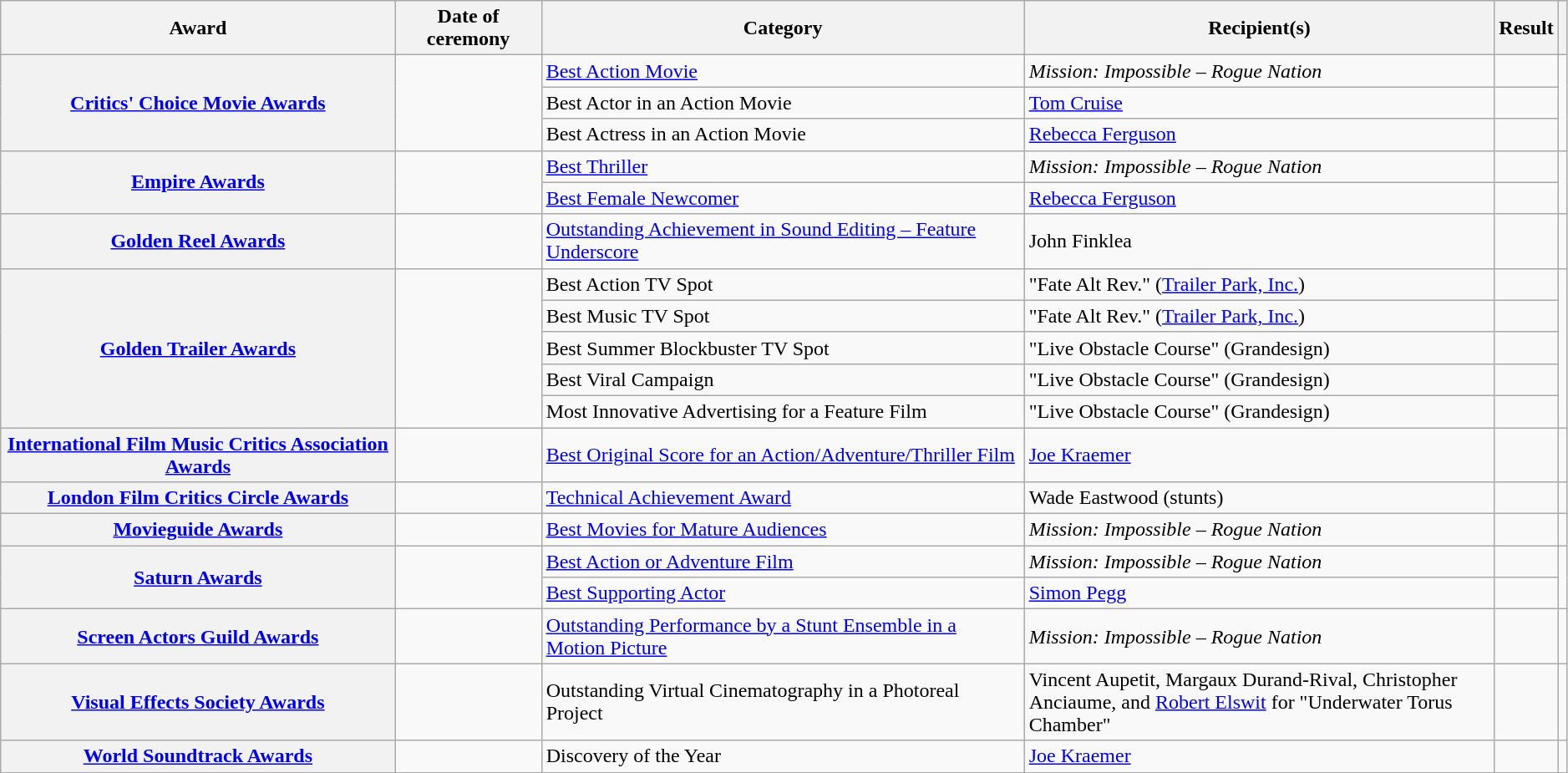<table class="wikitable sortable plainrowheaders" style="width: 99%;">
<tr>
<th scope="col">Award</th>
<th scope="col">Date of ceremony</th>
<th scope="col">Category</th>
<th scope="col" style="width:30%;">Recipient(s)</th>
<th scope="col">Result</th>
<th scope="col" class="unsortable"></th>
</tr>
<tr>
<th scope="rowgroup" rowspan="3"><a href='#'>Critics' Choice Movie Awards</a></th>
<td rowspan="3"><a href='#'></a></td>
<td><a href='#'>Best Action Movie</a></td>
<td><em>Mission: Impossible – Rogue Nation</em></td>
<td></td>
<td rowspan="3" style="text-align:center;"></td>
</tr>
<tr>
<td>Best Actor in an Action Movie</td>
<td data-sort-value="Cruise, Tom"><a href='#'>Tom Cruise</a></td>
<td></td>
</tr>
<tr>
<td>Best Actress in an Action Movie</td>
<td data-sort-value="Ferguson, Rebecca"><a href='#'>Rebecca Ferguson</a></td>
<td></td>
</tr>
<tr>
<th scope="rowgroup" rowspan="2"><a href='#'>Empire Awards</a></th>
<td rowspan="2"><a href='#'></a></td>
<td><a href='#'>Best Thriller</a></td>
<td><em>Mission: Impossible – Rogue Nation</em></td>
<td></td>
<td rowspan="2" style="text-align:center;"></td>
</tr>
<tr>
<td><a href='#'>Best Female Newcomer</a></td>
<td data-sort-value="Ferguson, Rebecca"><a href='#'>Rebecca Ferguson</a></td>
<td></td>
</tr>
<tr>
<th scope="row"><a href='#'>Golden Reel Awards</a></th>
<td></td>
<td><a href='#'>Outstanding Achievement in Sound Editing – Feature Underscore</a></td>
<td data-sort-value="Finklea, John">John Finklea</td>
<td></td>
<td style="text-align:center;"></td>
</tr>
<tr>
<th scope="rowgroup" rowspan="5"><a href='#'>Golden Trailer Awards</a></th>
<td rowspan="5"></td>
<td>Best Action TV Spot</td>
<td data-sort-value="Fate Alt Rev.">"Fate Alt Rev." (<a href='#'>Trailer Park, Inc.</a>)</td>
<td></td>
<td rowspan="5" style="text-align:center;"><br></td>
</tr>
<tr>
<td>Best Music TV Spot</td>
<td data-sort-value="Fate Alt Rev.">"Fate Alt Rev." (<a href='#'>Trailer Park, Inc.</a>)</td>
<td></td>
</tr>
<tr>
<td>Best Summer Blockbuster TV Spot</td>
<td data-sort-value="Live Obstacle Course">"Live Obstacle Course" (Grandesign)</td>
<td></td>
</tr>
<tr>
<td>Best Viral Campaign</td>
<td data-sort-value="Live Obstacle Course">"Live Obstacle Course" (Grandesign)</td>
<td></td>
</tr>
<tr>
<td>Most Innovative Advertising for a Feature Film</td>
<td data-sort-value="Live Obstacle Course">"Live Obstacle Course" (Grandesign)</td>
<td></td>
</tr>
<tr>
<th scope="row"><a href='#'>International Film Music Critics Association Awards</a></th>
<td></td>
<td><a href='#'>Best Original Score for an Action/Adventure/Thriller Film</a></td>
<td data-sort-value="Kraemer, Joe"><a href='#'>Joe Kraemer</a></td>
<td></td>
<td style="text-align:center;"></td>
</tr>
<tr>
<th scope="row"><a href='#'>London Film Critics Circle Awards</a></th>
<td><a href='#'></a></td>
<td><a href='#'>Technical Achievement Award</a></td>
<td data-sort-value="Eastwood, Wade">Wade Eastwood (stunts)</td>
<td></td>
<td style="text-align:center;"><br></td>
</tr>
<tr>
<th scope="row"><a href='#'>Movieguide Awards</a></th>
<td><a href='#'></a></td>
<td><a href='#'>Best Movies for Mature Audiences</a></td>
<td><em>Mission: Impossible – Rogue Nation</em></td>
<td></td>
<td style="text-align:center;"><br></td>
</tr>
<tr>
<th scope="rowgroup" rowspan="2"><a href='#'>Saturn Awards</a></th>
<td rowspan="2"><a href='#'></a></td>
<td><a href='#'>Best Action or Adventure Film</a></td>
<td><em>Mission: Impossible – Rogue Nation</em></td>
<td></td>
<td rowspan="2" style="text-align:center;"><br></td>
</tr>
<tr>
<td><a href='#'>Best Supporting Actor</a></td>
<td data-sort-value="Pegg, Simon"><a href='#'>Simon Pegg</a></td>
<td></td>
</tr>
<tr>
<th scope="row"><a href='#'>Screen Actors Guild Awards</a></th>
<td><a href='#'></a></td>
<td><a href='#'>Outstanding Performance by a Stunt Ensemble in a Motion Picture</a></td>
<td><em>Mission: Impossible – Rogue Nation</em></td>
<td></td>
<td style="text-align:center;"></td>
</tr>
<tr>
<th scope="row"><a href='#'>Visual Effects Society Awards</a></th>
<td><a href='#'></a></td>
<td>Outstanding Virtual Cinematography in a Photoreal Project</td>
<td data-sort-value="Aupetit, Vincent; Durand-Rival, Margaux; Anciaume, Christopher; and Elswit, Robert">Vincent Aupetit, Margaux Durand-Rival, Christopher Anciaume, and <a href='#'>Robert Elswit</a> for "Underwater Torus Chamber"</td>
<td></td>
<td style="text-align:center;"></td>
</tr>
<tr>
<th scope="row"><a href='#'>World Soundtrack Awards</a></th>
<td></td>
<td>Discovery of the Year</td>
<td data-sort-value="Kraemer, Joe"><a href='#'>Joe Kraemer</a></td>
<td></td>
<td style="text-align:center;"></td>
</tr>
</table>
